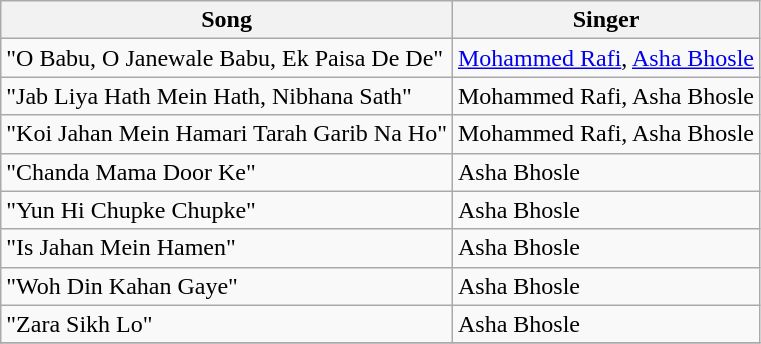<table class="wikitable">
<tr>
<th>Song</th>
<th>Singer</th>
</tr>
<tr>
<td>"O Babu, O Janewale Babu, Ek Paisa De De"</td>
<td><a href='#'>Mohammed Rafi</a>, <a href='#'>Asha Bhosle</a></td>
</tr>
<tr>
<td>"Jab Liya Hath Mein Hath, Nibhana Sath"</td>
<td>Mohammed Rafi, Asha Bhosle</td>
</tr>
<tr>
<td>"Koi Jahan Mein Hamari Tarah Garib Na Ho"</td>
<td>Mohammed Rafi, Asha Bhosle</td>
</tr>
<tr>
<td>"Chanda Mama Door Ke"</td>
<td>Asha Bhosle</td>
</tr>
<tr>
<td>"Yun Hi Chupke Chupke"</td>
<td>Asha Bhosle</td>
</tr>
<tr>
<td>"Is Jahan Mein Hamen"</td>
<td>Asha Bhosle</td>
</tr>
<tr>
<td>"Woh Din Kahan Gaye"</td>
<td>Asha Bhosle</td>
</tr>
<tr>
<td>"Zara Sikh Lo"</td>
<td>Asha Bhosle</td>
</tr>
<tr>
</tr>
</table>
